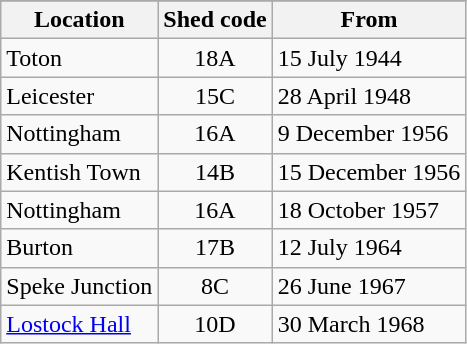<table class="wikitable" |>
<tr>
</tr>
<tr>
<th>Location</th>
<th>Shed code</th>
<th>From</th>
</tr>
<tr>
<td>Toton</td>
<td style="text-align: center;">18A</td>
<td>15 July 1944</td>
</tr>
<tr>
<td>Leicester</td>
<td style="text-align: center;">15C</td>
<td>28 April 1948</td>
</tr>
<tr>
<td>Nottingham</td>
<td style="text-align: center;">16A</td>
<td>9 December 1956</td>
</tr>
<tr>
<td>Kentish Town</td>
<td style="text-align: center;">14B</td>
<td>15 December 1956</td>
</tr>
<tr>
<td>Nottingham</td>
<td style="text-align: center;">16A</td>
<td>18 October 1957</td>
</tr>
<tr>
<td>Burton</td>
<td style="text-align: center;">17B</td>
<td>12 July 1964</td>
</tr>
<tr>
<td>Speke Junction</td>
<td style="text-align: center;">8C</td>
<td>26 June 1967</td>
</tr>
<tr>
<td><a href='#'>Lostock Hall</a></td>
<td style="text-align: center;">10D</td>
<td>30 March 1968</td>
</tr>
</table>
